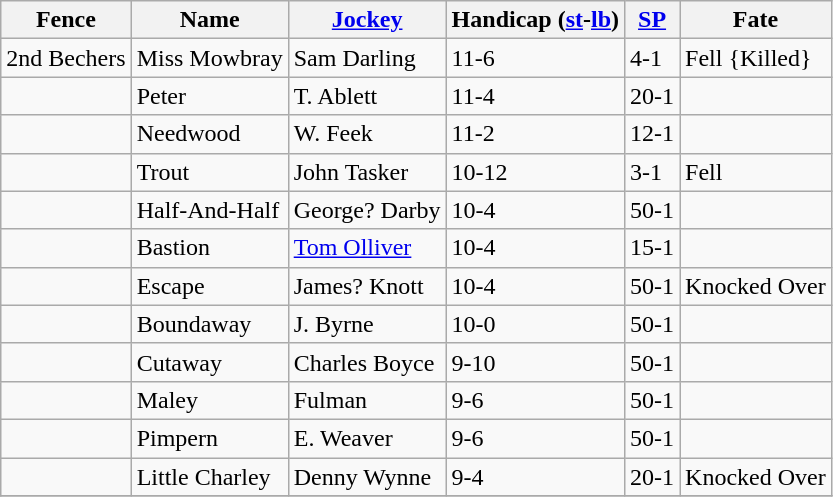<table class="wikitable sortable">
<tr>
<th>Fence</th>
<th>Name</th>
<th><a href='#'>Jockey</a></th>
<th>Handicap (<a href='#'>st</a>-<a href='#'>lb</a>)</th>
<th><a href='#'>SP</a></th>
<th>Fate</th>
</tr>
<tr>
<td>2nd Bechers</td>
<td>Miss Mowbray</td>
<td>Sam Darling</td>
<td>11-6</td>
<td>4-1</td>
<td>Fell {Killed}</td>
</tr>
<tr>
<td></td>
<td>Peter</td>
<td>T. Ablett</td>
<td>11-4</td>
<td>20-1</td>
<td></td>
</tr>
<tr>
<td></td>
<td>Needwood</td>
<td>W. Feek</td>
<td>11-2</td>
<td>12-1</td>
<td></td>
</tr>
<tr>
<td></td>
<td>Trout</td>
<td>John Tasker</td>
<td>10-12</td>
<td>3-1</td>
<td>Fell</td>
</tr>
<tr>
<td></td>
<td>Half-And-Half</td>
<td>George? Darby</td>
<td>10-4</td>
<td>50-1</td>
<td></td>
</tr>
<tr>
<td></td>
<td>Bastion</td>
<td><a href='#'>Tom Olliver</a></td>
<td>10-4</td>
<td>15-1</td>
<td></td>
</tr>
<tr>
<td></td>
<td>Escape</td>
<td>James? Knott</td>
<td>10-4</td>
<td>50-1</td>
<td>Knocked Over</td>
</tr>
<tr>
<td></td>
<td>Boundaway</td>
<td>J. Byrne</td>
<td>10-0</td>
<td>50-1</td>
<td></td>
</tr>
<tr>
<td></td>
<td>Cutaway</td>
<td>Charles Boyce</td>
<td>9-10</td>
<td>50-1</td>
<td></td>
</tr>
<tr>
<td></td>
<td>Maley</td>
<td>Fulman</td>
<td>9-6</td>
<td>50-1</td>
<td></td>
</tr>
<tr>
<td></td>
<td>Pimpern</td>
<td>E. Weaver</td>
<td>9-6</td>
<td>50-1</td>
<td></td>
</tr>
<tr>
<td></td>
<td>Little Charley</td>
<td>Denny Wynne</td>
<td>9-4</td>
<td>20-1</td>
<td>Knocked Over</td>
</tr>
<tr>
</tr>
</table>
